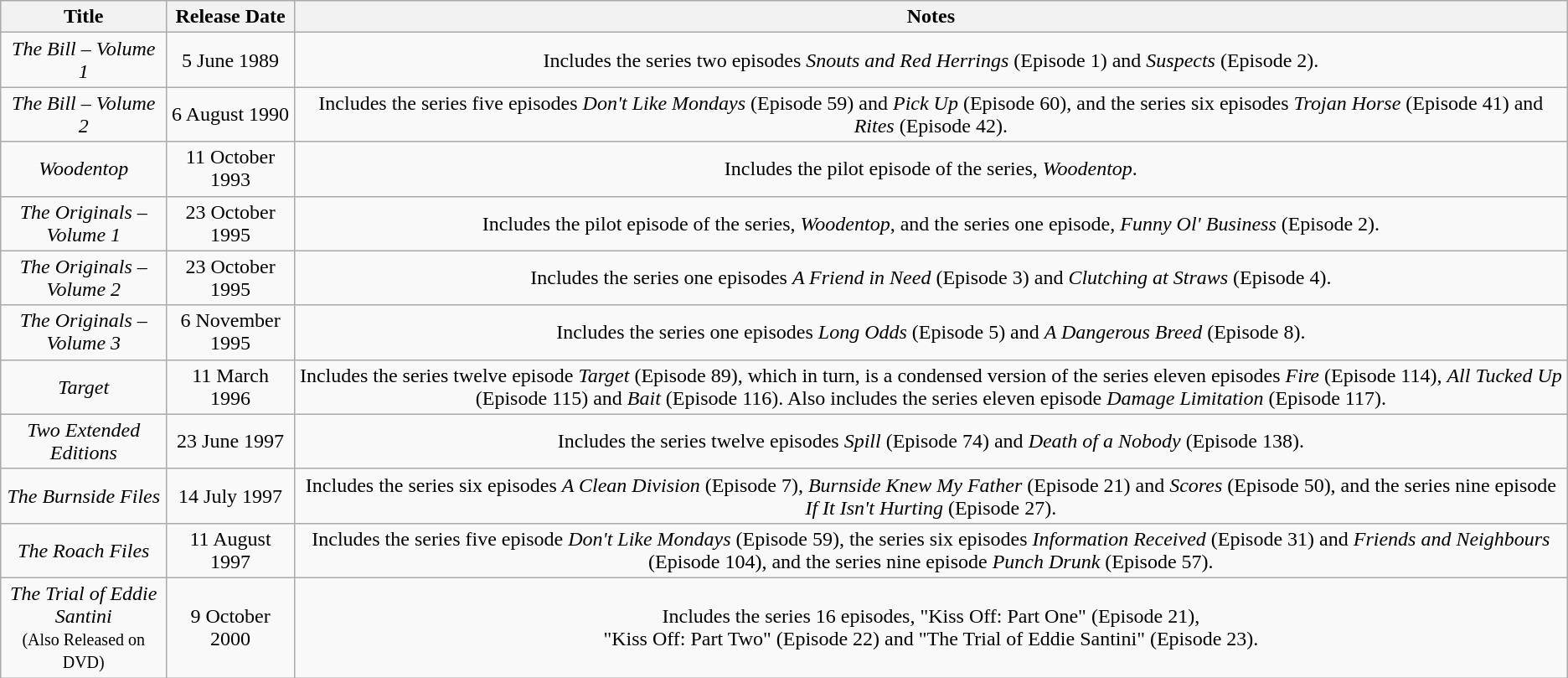<table class="wikitable">
<tr>
<th>Title</th>
<th>Release Date</th>
<th>Notes</th>
</tr>
<tr style="text-align:center;">
<td><em>The Bill – Volume 1</em></td>
<td>5 June 1989</td>
<td>Includes the series two episodes <em>Snouts and Red Herrings</em> (Episode 1) and <em>Suspects</em> (Episode 2).</td>
</tr>
<tr style="text-align:center;">
<td><em>The Bill – Volume 2</em></td>
<td>6 August 1990</td>
<td>Includes the series five episodes <em>Don't Like Mondays</em> (Episode 59) and <em>Pick Up</em> (Episode 60), and the series six episodes <em>Trojan Horse</em> (Episode 41) and <em>Rites</em> (Episode 42).</td>
</tr>
<tr style="text-align:center;">
<td><em>Woodentop</em></td>
<td>11 October 1993</td>
<td>Includes the pilot episode of the series, <em>Woodentop</em>.</td>
</tr>
<tr style="text-align:center;">
<td><em>The Originals – Volume 1</em></td>
<td>23 October 1995</td>
<td>Includes the pilot episode of the series, <em>Woodentop</em>, and the series one episode, <em>Funny Ol' Business</em> (Episode 2).</td>
</tr>
<tr style="text-align:center;">
<td><em>The Originals – Volume 2</em></td>
<td>23 October 1995</td>
<td>Includes the series one episodes <em>A Friend in Need</em> (Episode 3) and <em>Clutching at Straws</em> (Episode 4).</td>
</tr>
<tr style="text-align:center;">
<td><em>The Originals – Volume 3</em></td>
<td>6 November 1995</td>
<td>Includes the series one episodes <em>Long Odds</em> (Episode 5) and <em>A Dangerous Breed</em> (Episode 8).</td>
</tr>
<tr style="text-align:center;">
<td><em>Target</em></td>
<td>11 March 1996</td>
<td>Includes the series twelve episode <em>Target</em> (Episode 89), which in turn, is a condensed version of the series eleven episodes <em>Fire</em> (Episode 114), <em>All Tucked Up</em> (Episode 115) and <em>Bait</em> (Episode 116). Also includes the series eleven episode <em>Damage Limitation</em> (Episode 117).</td>
</tr>
<tr style="text-align:center;">
<td><em>Two Extended Editions</em></td>
<td>23 June 1997</td>
<td>Includes the series twelve episodes <em>Spill</em> (Episode 74) and <em>Death of a Nobody</em> (Episode 138).</td>
</tr>
<tr style="text-align:center;">
<td><em>The Burnside Files</em></td>
<td>14 July 1997</td>
<td>Includes the series six episodes <em>A Clean Division</em> (Episode 7), <em>Burnside Knew My Father</em> (Episode 21) and <em>Scores</em> (Episode 50), and the series nine episode <em>If It Isn't Hurting</em> (Episode 27).</td>
</tr>
<tr style="text-align:center;">
<td><em>The Roach Files</em></td>
<td>11 August 1997</td>
<td>Includes the series five episode <em>Don't Like Mondays</em> (Episode 59), the series six episodes <em>Information Received</em> (Episode 31) and <em>Friends and Neighbours</em> (Episode 104), and the series nine episode <em>Punch Drunk</em> (Episode 57).</td>
</tr>
<tr style="text-align:center;">
<td><em>The Trial of Eddie Santini</em><br><small>(Also Released on DVD)</small></td>
<td>9 October 2000</td>
<td>Includes the series 16 episodes, "Kiss Off: Part One" (Episode 21),<br> "Kiss Off: Part Two" (Episode 22) and "The Trial of Eddie Santini"       (Episode 23).</td>
</tr>
</table>
